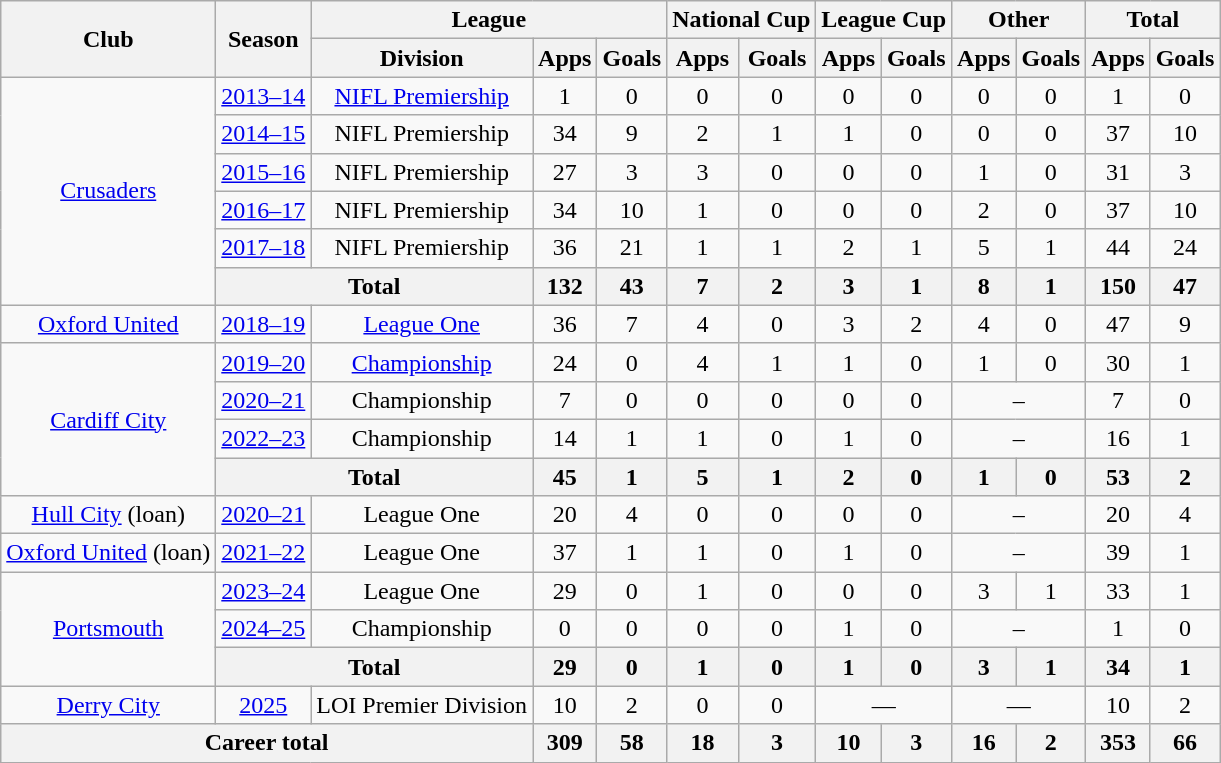<table class="wikitable" style="text-align: center">
<tr>
<th rowspan="2">Club</th>
<th rowspan="2">Season</th>
<th colspan="3">League</th>
<th colspan="2">National Cup</th>
<th colspan="2">League Cup</th>
<th colspan="2">Other</th>
<th colspan="2">Total</th>
</tr>
<tr>
<th>Division</th>
<th>Apps</th>
<th>Goals</th>
<th>Apps</th>
<th>Goals</th>
<th>Apps</th>
<th>Goals</th>
<th>Apps</th>
<th>Goals</th>
<th>Apps</th>
<th>Goals</th>
</tr>
<tr>
<td rowspan="6"><a href='#'>Crusaders</a></td>
<td><a href='#'>2013–14</a></td>
<td><a href='#'>NIFL Premiership</a></td>
<td>1</td>
<td>0</td>
<td>0</td>
<td>0</td>
<td>0</td>
<td>0</td>
<td>0</td>
<td>0</td>
<td>1</td>
<td>0</td>
</tr>
<tr>
<td><a href='#'>2014–15</a></td>
<td>NIFL Premiership</td>
<td>34</td>
<td>9</td>
<td>2</td>
<td>1</td>
<td>1</td>
<td>0</td>
<td>0</td>
<td>0</td>
<td>37</td>
<td>10</td>
</tr>
<tr>
<td><a href='#'>2015–16</a></td>
<td>NIFL Premiership</td>
<td>27</td>
<td>3</td>
<td>3</td>
<td>0</td>
<td>0</td>
<td>0</td>
<td>1</td>
<td>0</td>
<td>31</td>
<td>3</td>
</tr>
<tr>
<td><a href='#'>2016–17</a></td>
<td>NIFL Premiership</td>
<td>34</td>
<td>10</td>
<td>1</td>
<td>0</td>
<td>0</td>
<td>0</td>
<td>2</td>
<td>0</td>
<td>37</td>
<td>10</td>
</tr>
<tr>
<td><a href='#'>2017–18</a></td>
<td>NIFL Premiership</td>
<td>36</td>
<td>21</td>
<td>1</td>
<td>1</td>
<td>2</td>
<td>1</td>
<td>5</td>
<td>1</td>
<td>44</td>
<td>24</td>
</tr>
<tr>
<th colspan="2">Total</th>
<th>132</th>
<th>43</th>
<th>7</th>
<th>2</th>
<th>3</th>
<th>1</th>
<th>8</th>
<th>1</th>
<th>150</th>
<th>47</th>
</tr>
<tr>
<td><a href='#'>Oxford United</a></td>
<td><a href='#'>2018–19</a></td>
<td><a href='#'>League One</a></td>
<td>36</td>
<td>7</td>
<td>4</td>
<td>0</td>
<td>3</td>
<td>2</td>
<td>4</td>
<td>0</td>
<td>47</td>
<td>9</td>
</tr>
<tr>
<td rowspan=4><a href='#'>Cardiff City</a></td>
<td><a href='#'>2019–20</a></td>
<td><a href='#'>Championship</a></td>
<td>24</td>
<td>0</td>
<td>4</td>
<td>1</td>
<td>1</td>
<td>0</td>
<td>1</td>
<td>0</td>
<td>30</td>
<td>1</td>
</tr>
<tr>
<td><a href='#'>2020–21</a></td>
<td>Championship</td>
<td>7</td>
<td>0</td>
<td>0</td>
<td>0</td>
<td>0</td>
<td>0</td>
<td colspan=2>–</td>
<td>7</td>
<td>0</td>
</tr>
<tr>
<td><a href='#'>2022–23</a></td>
<td>Championship</td>
<td>14</td>
<td>1</td>
<td>1</td>
<td>0</td>
<td>1</td>
<td>0</td>
<td colspan=2>–</td>
<td>16</td>
<td>1</td>
</tr>
<tr>
<th colspan="2">Total</th>
<th>45</th>
<th>1</th>
<th>5</th>
<th>1</th>
<th>2</th>
<th>0</th>
<th>1</th>
<th>0</th>
<th>53</th>
<th>2</th>
</tr>
<tr>
<td><a href='#'>Hull City</a> (loan)</td>
<td><a href='#'>2020–21</a></td>
<td>League One</td>
<td>20</td>
<td>4</td>
<td>0</td>
<td>0</td>
<td>0</td>
<td>0</td>
<td colspan=2>–</td>
<td>20</td>
<td>4</td>
</tr>
<tr>
<td><a href='#'>Oxford United</a> (loan)</td>
<td><a href='#'>2021–22</a></td>
<td>League One</td>
<td>37</td>
<td>1</td>
<td>1</td>
<td>0</td>
<td>1</td>
<td>0</td>
<td colspan=2>–</td>
<td>39</td>
<td>1</td>
</tr>
<tr>
<td rowspan=3><a href='#'>Portsmouth</a></td>
<td><a href='#'>2023–24</a></td>
<td>League One</td>
<td>29</td>
<td>0</td>
<td>1</td>
<td>0</td>
<td>0</td>
<td>0</td>
<td>3</td>
<td>1</td>
<td>33</td>
<td>1</td>
</tr>
<tr>
<td><a href='#'>2024–25</a></td>
<td>Championship</td>
<td>0</td>
<td>0</td>
<td>0</td>
<td>0</td>
<td>1</td>
<td>0</td>
<td colspan=2>–</td>
<td>1</td>
<td>0</td>
</tr>
<tr>
<th colspan="2">Total</th>
<th>29</th>
<th>0</th>
<th>1</th>
<th>0</th>
<th>1</th>
<th>0</th>
<th>3</th>
<th>1</th>
<th>34</th>
<th>1</th>
</tr>
<tr>
<td><a href='#'>Derry City</a></td>
<td><a href='#'>2025</a></td>
<td>LOI Premier Division</td>
<td>10</td>
<td>2</td>
<td>0</td>
<td>0</td>
<td colspan="2">—</td>
<td colspan="2">—</td>
<td>10</td>
<td>2</td>
</tr>
<tr>
<th colspan="3">Career total</th>
<th>309</th>
<th>58</th>
<th>18</th>
<th>3</th>
<th>10</th>
<th>3</th>
<th>16</th>
<th>2</th>
<th>353</th>
<th>66</th>
</tr>
</table>
